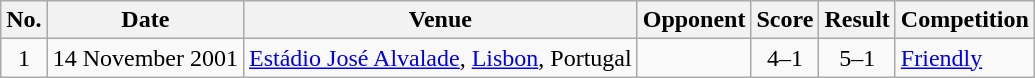<table class="wikitable sortable">
<tr>
<th scope="col">No.</th>
<th scope="col">Date</th>
<th scope="col">Venue</th>
<th scope="col">Opponent</th>
<th scope="col">Score</th>
<th scope="col">Result</th>
<th scope="col">Competition</th>
</tr>
<tr>
<td style="text-align:center">1</td>
<td>14 November 2001</td>
<td><a href='#'>Estádio José Alvalade</a>, <a href='#'>Lisbon</a>, Portugal</td>
<td></td>
<td style="text-align:center">4–1</td>
<td style="text-align:center">5–1</td>
<td><a href='#'>Friendly</a></td>
</tr>
</table>
